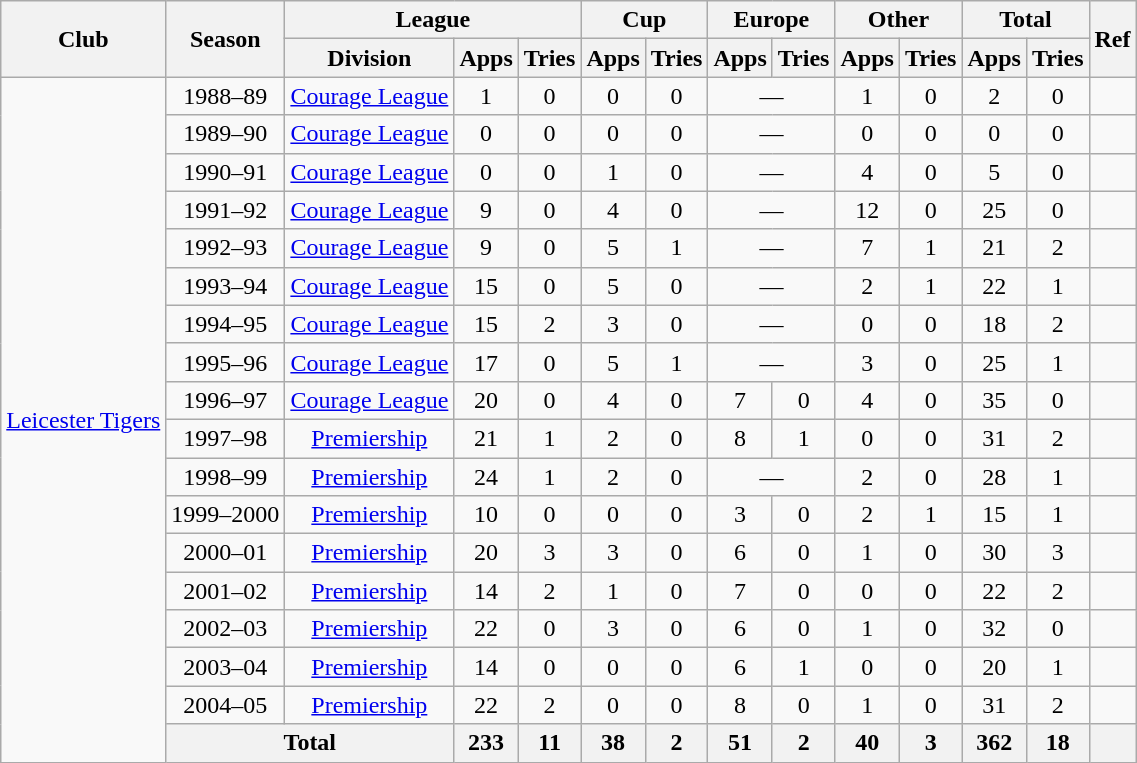<table class=wikitable style=text-align:center>
<tr>
<th rowspan=2>Club</th>
<th rowspan=2>Season</th>
<th colspan=3>League</th>
<th colspan=2>Cup</th>
<th colspan=2>Europe</th>
<th colspan=2>Other</th>
<th colspan=2>Total</th>
<th rowspan=2>Ref</th>
</tr>
<tr>
<th>Division</th>
<th>Apps</th>
<th>Tries</th>
<th>Apps</th>
<th>Tries</th>
<th>Apps</th>
<th>Tries</th>
<th>Apps</th>
<th>Tries</th>
<th>Apps</th>
<th>Tries</th>
</tr>
<tr>
<td rowspan=18><a href='#'>Leicester Tigers</a></td>
<td>1988–89</td>
<td><a href='#'>Courage League</a></td>
<td>1</td>
<td>0</td>
<td>0</td>
<td>0</td>
<td colspan=2>—</td>
<td>1</td>
<td>0</td>
<td>2</td>
<td>0</td>
<td></td>
</tr>
<tr>
<td>1989–90</td>
<td><a href='#'>Courage League</a></td>
<td>0</td>
<td>0</td>
<td>0</td>
<td>0</td>
<td colspan=2>—</td>
<td>0</td>
<td>0</td>
<td>0</td>
<td>0</td>
<td></td>
</tr>
<tr>
<td>1990–91</td>
<td><a href='#'>Courage League</a></td>
<td>0</td>
<td>0</td>
<td>1</td>
<td>0</td>
<td colspan=2>—</td>
<td>4</td>
<td>0</td>
<td>5</td>
<td>0</td>
<td></td>
</tr>
<tr>
<td>1991–92</td>
<td><a href='#'>Courage League</a></td>
<td>9</td>
<td>0</td>
<td>4</td>
<td>0</td>
<td colspan=2>—</td>
<td>12</td>
<td>0</td>
<td>25</td>
<td>0</td>
<td></td>
</tr>
<tr>
<td>1992–93</td>
<td><a href='#'>Courage League</a></td>
<td>9</td>
<td>0</td>
<td>5</td>
<td>1</td>
<td colspan=2>—</td>
<td>7</td>
<td>1</td>
<td>21</td>
<td>2</td>
<td></td>
</tr>
<tr>
<td>1993–94</td>
<td><a href='#'>Courage League</a></td>
<td>15</td>
<td>0</td>
<td>5</td>
<td>0</td>
<td colspan=2>—</td>
<td>2</td>
<td>1</td>
<td>22</td>
<td>1</td>
<td></td>
</tr>
<tr>
<td>1994–95</td>
<td><a href='#'>Courage League</a></td>
<td>15</td>
<td>2</td>
<td>3</td>
<td>0</td>
<td colspan=2>—</td>
<td>0</td>
<td>0</td>
<td>18</td>
<td>2</td>
<td></td>
</tr>
<tr>
<td>1995–96</td>
<td><a href='#'>Courage League</a></td>
<td>17</td>
<td>0</td>
<td>5</td>
<td>1</td>
<td colspan=2>—</td>
<td>3</td>
<td>0</td>
<td>25</td>
<td>1</td>
<td></td>
</tr>
<tr>
<td>1996–97</td>
<td><a href='#'>Courage League</a></td>
<td>20</td>
<td>0</td>
<td>4</td>
<td>0</td>
<td>7</td>
<td>0</td>
<td>4</td>
<td>0</td>
<td>35</td>
<td>0</td>
<td></td>
</tr>
<tr>
<td>1997–98</td>
<td><a href='#'>Premiership</a></td>
<td>21</td>
<td>1</td>
<td>2</td>
<td>0</td>
<td>8</td>
<td>1</td>
<td>0</td>
<td>0</td>
<td>31</td>
<td>2</td>
<td></td>
</tr>
<tr>
<td>1998–99</td>
<td><a href='#'>Premiership</a></td>
<td>24</td>
<td>1</td>
<td>2</td>
<td>0</td>
<td colspan=2>—</td>
<td>2</td>
<td>0</td>
<td>28</td>
<td>1</td>
<td></td>
</tr>
<tr>
<td>1999–2000</td>
<td><a href='#'>Premiership</a></td>
<td>10</td>
<td>0</td>
<td>0</td>
<td>0</td>
<td>3</td>
<td>0</td>
<td>2</td>
<td>1</td>
<td>15</td>
<td>1</td>
<td></td>
</tr>
<tr>
<td>2000–01</td>
<td><a href='#'>Premiership</a></td>
<td>20</td>
<td>3</td>
<td>3</td>
<td>0</td>
<td>6</td>
<td>0</td>
<td>1</td>
<td>0</td>
<td>30</td>
<td>3</td>
<td></td>
</tr>
<tr>
<td>2001–02</td>
<td><a href='#'>Premiership</a></td>
<td>14</td>
<td>2</td>
<td>1</td>
<td>0</td>
<td>7</td>
<td>0</td>
<td>0</td>
<td>0</td>
<td>22</td>
<td>2</td>
<td></td>
</tr>
<tr>
<td>2002–03</td>
<td><a href='#'>Premiership</a></td>
<td>22</td>
<td>0</td>
<td>3</td>
<td>0</td>
<td>6</td>
<td>0</td>
<td>1</td>
<td>0</td>
<td>32</td>
<td>0</td>
<td></td>
</tr>
<tr>
<td>2003–04</td>
<td><a href='#'>Premiership</a></td>
<td>14</td>
<td>0</td>
<td>0</td>
<td>0</td>
<td>6</td>
<td>1</td>
<td>0</td>
<td>0</td>
<td>20</td>
<td>1</td>
<td></td>
</tr>
<tr>
<td>2004–05</td>
<td><a href='#'>Premiership</a></td>
<td>22</td>
<td>2</td>
<td>0</td>
<td>0</td>
<td>8</td>
<td>0</td>
<td>1</td>
<td>0</td>
<td>31</td>
<td>2</td>
<td></td>
</tr>
<tr>
<th colspan=2>Total</th>
<th>233</th>
<th>11</th>
<th>38</th>
<th>2</th>
<th>51</th>
<th>2</th>
<th>40</th>
<th>3</th>
<th>362</th>
<th>18</th>
<th></th>
</tr>
</table>
